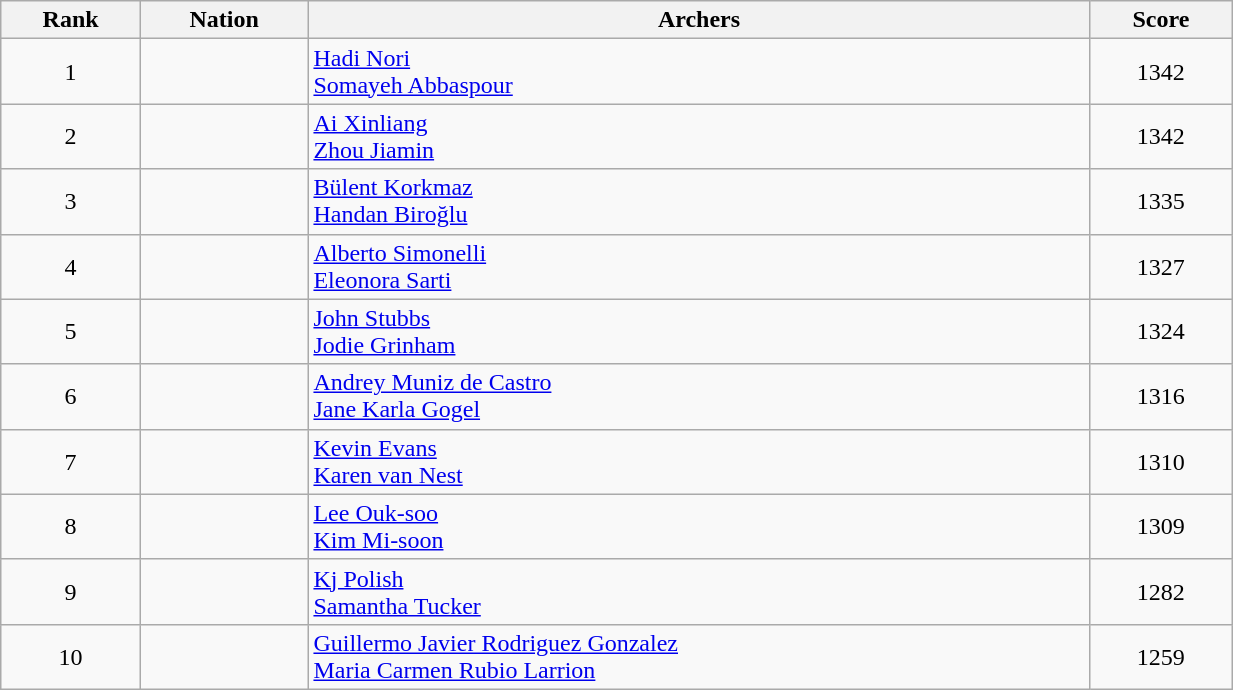<table class="wikitable sortable" style="text-align:center" width=65%>
<tr>
<th>Rank</th>
<th>Nation</th>
<th>Archers</th>
<th>Score</th>
</tr>
<tr>
<td>1</td>
<td align=left></td>
<td align=left><a href='#'>Hadi Nori</a><br><a href='#'>Somayeh Abbaspour</a><br></td>
<td>1342</td>
</tr>
<tr>
<td>2</td>
<td align=left></td>
<td align=left><a href='#'>Ai Xinliang</a><br><a href='#'>Zhou Jiamin</a><br></td>
<td>1342</td>
</tr>
<tr>
<td>3</td>
<td align=left></td>
<td align=left><a href='#'>Bülent Korkmaz</a> <br><a href='#'>Handan Biroğlu</a><br></td>
<td>1335</td>
</tr>
<tr>
<td>4</td>
<td align=left></td>
<td align=left><a href='#'>Alberto Simonelli</a><br><a href='#'>Eleonora Sarti</a><br></td>
<td>1327</td>
</tr>
<tr>
<td>5</td>
<td align=left></td>
<td align=left><a href='#'>John Stubbs</a><br><a href='#'>Jodie Grinham</a><br></td>
<td>1324</td>
</tr>
<tr>
<td>6</td>
<td align=left></td>
<td align=left><a href='#'>Andrey Muniz de Castro</a><br><a href='#'>Jane Karla Gogel</a><br></td>
<td>1316</td>
</tr>
<tr>
<td>7</td>
<td align=left></td>
<td align=left><a href='#'>Kevin Evans</a><br><a href='#'>Karen van Nest</a><br></td>
<td>1310</td>
</tr>
<tr>
<td>8</td>
<td align=left></td>
<td align=left><a href='#'>Lee Ouk-soo</a><br><a href='#'>Kim Mi-soon</a><br></td>
<td>1309</td>
</tr>
<tr>
<td>9</td>
<td align=left></td>
<td align=left><a href='#'>Kj Polish</a><br><a href='#'>Samantha Tucker</a><br></td>
<td>1282</td>
</tr>
<tr>
<td>10</td>
<td align=left></td>
<td align=left><a href='#'>Guillermo Javier Rodriguez Gonzalez</a><br><a href='#'>Maria Carmen Rubio Larrion</a><br></td>
<td>1259</td>
</tr>
</table>
